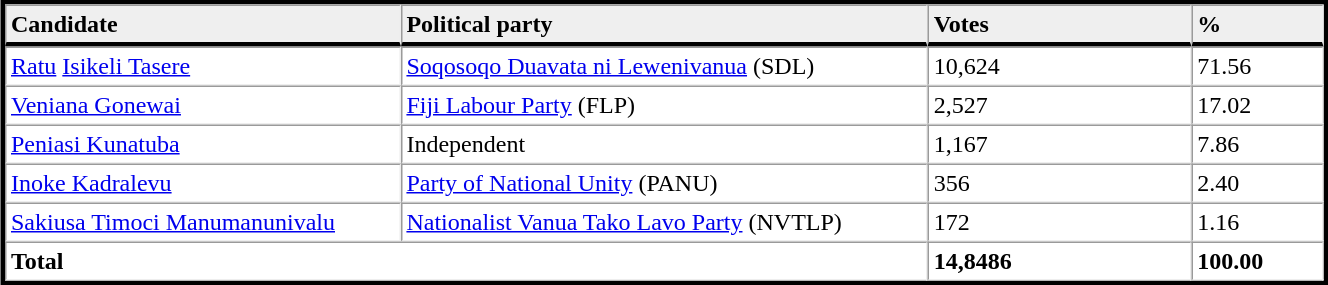<table table width="70%" border="1" align="center" cellpadding=3 cellspacing=0 style="margin:5px; border:3px solid;">
<tr>
<td td width="30%" style="border-bottom:3px solid; background:#efefef;"><strong>Candidate</strong></td>
<td td width="40%" style="border-bottom:3px solid; background:#efefef;"><strong>Political party</strong></td>
<td td width="20%" style="border-bottom:3px solid; background:#efefef;"><strong>Votes</strong></td>
<td td width="10%" style="border-bottom:3px solid; background:#efefef;"><strong>%</strong></td>
</tr>
<tr>
<td><a href='#'>Ratu</a> <a href='#'>Isikeli Tasere</a></td>
<td><a href='#'>Soqosoqo Duavata ni Lewenivanua</a> (SDL)</td>
<td>10,624</td>
<td>71.56</td>
</tr>
<tr>
<td><a href='#'>Veniana Gonewai</a></td>
<td><a href='#'>Fiji Labour Party</a> (FLP)</td>
<td>2,527</td>
<td>17.02</td>
</tr>
<tr>
<td><a href='#'>Peniasi Kunatuba</a></td>
<td>Independent</td>
<td>1,167</td>
<td>7.86</td>
</tr>
<tr>
<td><a href='#'>Inoke Kadralevu</a></td>
<td><a href='#'>Party of National Unity</a> (PANU)</td>
<td>356</td>
<td>2.40</td>
</tr>
<tr>
<td><a href='#'>Sakiusa Timoci Manumanunivalu</a></td>
<td><a href='#'>Nationalist Vanua Tako Lavo Party</a> (NVTLP)</td>
<td>172</td>
<td>1.16</td>
</tr>
<tr>
<td colspan=2><strong>Total</strong></td>
<td><strong>14,8486</strong></td>
<td><strong>100.00</strong></td>
</tr>
<tr>
</tr>
</table>
